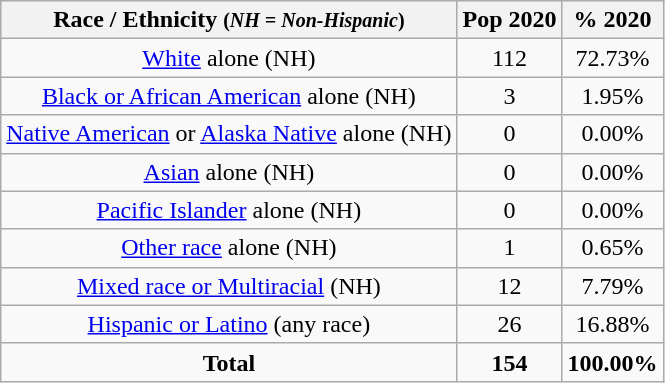<table class="wikitable" style="text-align:center;">
<tr>
<th>Race / Ethnicity <small>(<em>NH = Non-Hispanic</em>)</small></th>
<th>Pop 2020</th>
<th>% 2020</th>
</tr>
<tr>
<td><a href='#'>White</a> alone (NH)</td>
<td>112</td>
<td>72.73%</td>
</tr>
<tr>
<td><a href='#'>Black or African American</a> alone (NH)</td>
<td>3</td>
<td>1.95%</td>
</tr>
<tr>
<td><a href='#'>Native American</a> or <a href='#'>Alaska Native</a> alone (NH)</td>
<td>0</td>
<td>0.00%</td>
</tr>
<tr>
<td><a href='#'>Asian</a> alone (NH)</td>
<td>0</td>
<td>0.00%</td>
</tr>
<tr>
<td><a href='#'>Pacific Islander</a> alone (NH)</td>
<td>0</td>
<td>0.00%</td>
</tr>
<tr>
<td><a href='#'>Other race</a> alone (NH)</td>
<td>1</td>
<td>0.65%</td>
</tr>
<tr>
<td><a href='#'>Mixed race or Multiracial</a> (NH)</td>
<td>12</td>
<td>7.79%</td>
</tr>
<tr>
<td><a href='#'>Hispanic or Latino</a> (any race)</td>
<td>26</td>
<td>16.88%</td>
</tr>
<tr>
<td><strong>Total</strong></td>
<td><strong>154</strong></td>
<td><strong>100.00%</strong></td>
</tr>
</table>
